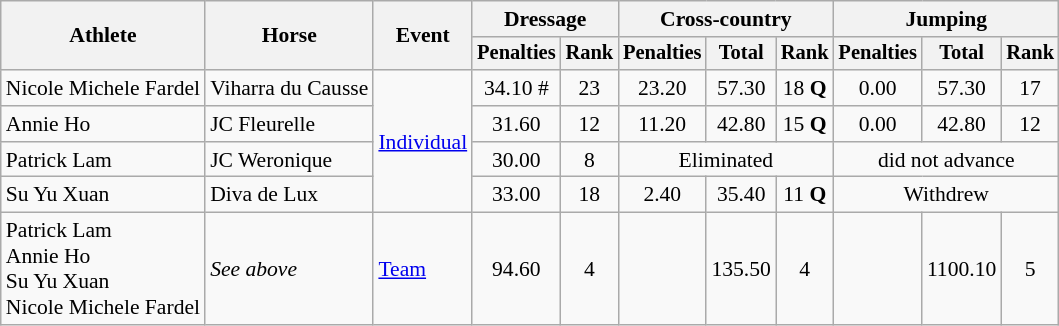<table class=wikitable style=font-size:90%;text-align:center>
<tr>
<th rowspan=2>Athlete</th>
<th rowspan=2>Horse</th>
<th rowspan=2>Event</th>
<th colspan=2>Dressage</th>
<th colspan=3>Cross-country</th>
<th colspan=3>Jumping</th>
</tr>
<tr style="font-size:95%">
<th>Penalties</th>
<th>Rank</th>
<th>Penalties</th>
<th>Total</th>
<th>Rank</th>
<th>Penalties</th>
<th>Total</th>
<th>Rank</th>
</tr>
<tr>
<td align=left>Nicole Michele Fardel</td>
<td align=left>Viharra du Causse</td>
<td align=left rowspan=4><a href='#'>Individual</a></td>
<td>34.10 #</td>
<td>23</td>
<td>23.20</td>
<td>57.30</td>
<td>18 <strong>Q</strong></td>
<td>0.00</td>
<td>57.30</td>
<td>17</td>
</tr>
<tr>
<td align=left>Annie Ho</td>
<td align=left>JC Fleurelle</td>
<td>31.60</td>
<td>12</td>
<td>11.20</td>
<td>42.80</td>
<td>15 <strong>Q</strong></td>
<td>0.00</td>
<td>42.80</td>
<td>12</td>
</tr>
<tr>
<td align=left>Patrick Lam</td>
<td align=left>JC Weronique</td>
<td>30.00</td>
<td>8</td>
<td colspan=3>Eliminated</td>
<td colspan=3>did not advance</td>
</tr>
<tr>
<td align=left>Su Yu Xuan</td>
<td align=left>Diva de Lux</td>
<td>33.00</td>
<td>18</td>
<td>2.40</td>
<td>35.40</td>
<td>11 <strong>Q</strong></td>
<td colspan=3>Withdrew</td>
</tr>
<tr>
<td align=left>Patrick Lam<br>Annie Ho<br>Su Yu Xuan<br>Nicole Michele Fardel</td>
<td align=left><em>See above</em></td>
<td align=left><a href='#'>Team</a></td>
<td>94.60</td>
<td>4</td>
<td></td>
<td>135.50</td>
<td>4</td>
<td></td>
<td>1100.10</td>
<td>5</td>
</tr>
</table>
